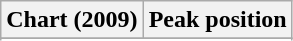<table class="wikitable sortable" border="1">
<tr>
<th>Chart (2009)</th>
<th>Peak position</th>
</tr>
<tr>
</tr>
<tr>
</tr>
</table>
